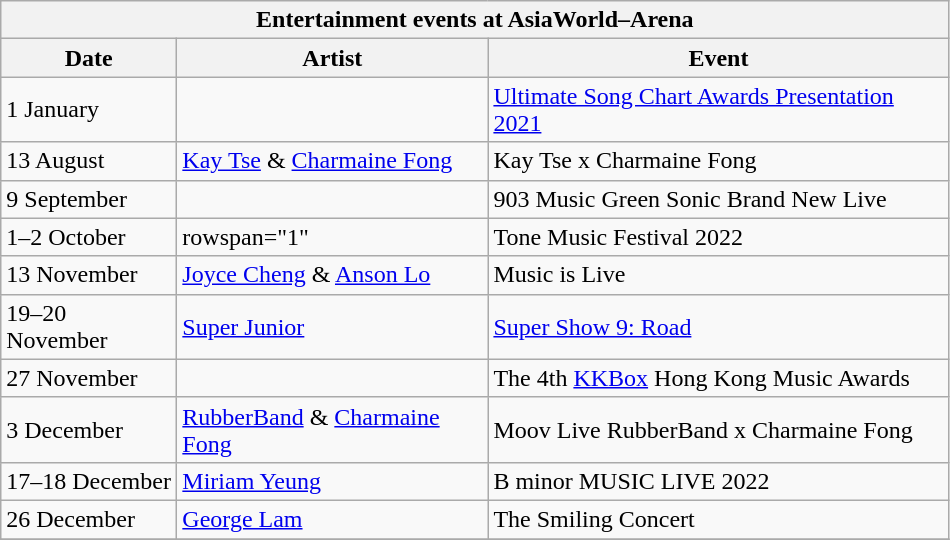<table class="wikitable">
<tr>
<th colspan="3">Entertainment events at AsiaWorld–Arena</th>
</tr>
<tr>
<th width=110>Date</th>
<th width=200>Artist</th>
<th width=300>Event</th>
</tr>
<tr>
<td>1 January</td>
<td></td>
<td><a href='#'>Ultimate Song Chart Awards Presentation 2021</a></td>
</tr>
<tr>
<td>13 August</td>
<td><a href='#'>Kay Tse</a> & <a href='#'>Charmaine Fong</a></td>
<td>Kay Tse x Charmaine Fong</td>
</tr>
<tr>
<td>9 September</td>
<td></td>
<td>903 Music Green Sonic Brand New Live</td>
</tr>
<tr>
<td>1–2 October</td>
<td>rowspan="1" </td>
<td>Tone Music Festival 2022</td>
</tr>
<tr>
<td>13 November</td>
<td><a href='#'>Joyce Cheng</a> & <a href='#'>Anson Lo</a></td>
<td>Music is Live </td>
</tr>
<tr>
<td>19–20 November</td>
<td><a href='#'>Super Junior</a></td>
<td><a href='#'>Super Show 9: Road</a></td>
</tr>
<tr>
<td>27 November</td>
<td></td>
<td>The 4th <a href='#'>KKBox</a> Hong Kong Music Awards </td>
</tr>
<tr>
<td>3 December</td>
<td><a href='#'>RubberBand</a> & <a href='#'>Charmaine Fong</a></td>
<td>Moov Live RubberBand x Charmaine Fong</td>
</tr>
<tr>
<td>17–18 December</td>
<td><a href='#'>Miriam Yeung</a></td>
<td>B minor MUSIC LIVE 2022</td>
</tr>
<tr>
<td>26 December</td>
<td rowspan="1"><a href='#'>George Lam</a></td>
<td rowspan="1">The Smiling Concert</td>
</tr>
<tr>
</tr>
</table>
